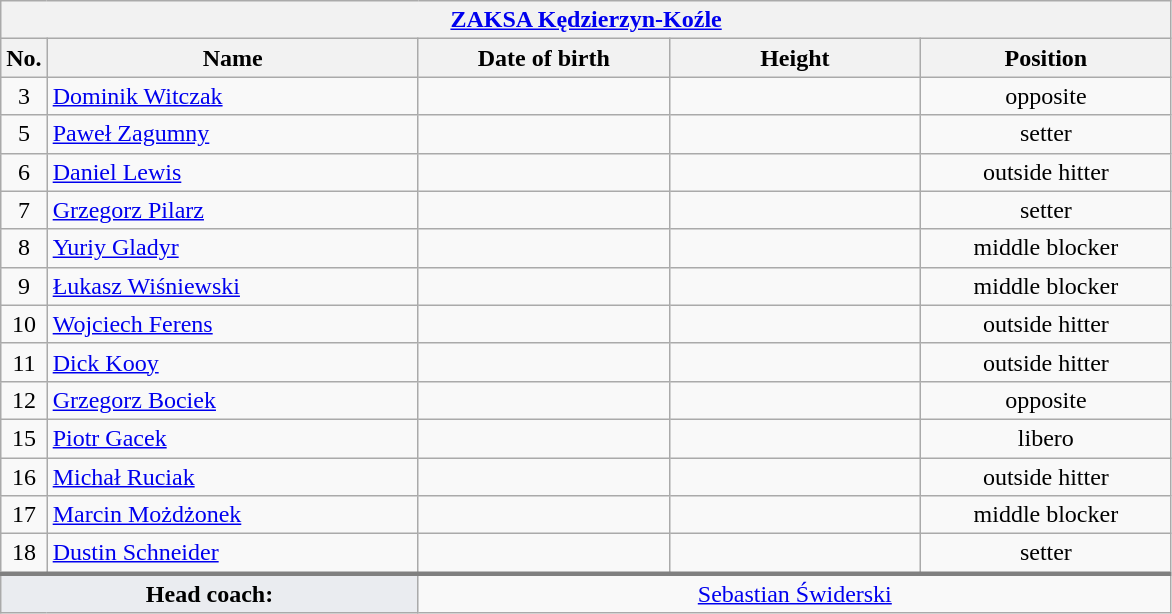<table class="wikitable collapsible collapsed" style="font-size:100%; text-align:center">
<tr>
<th colspan=5 style="width:30em"><a href='#'>ZAKSA Kędzierzyn-Koźle</a></th>
</tr>
<tr>
<th>No.</th>
<th style="width:15em">Name</th>
<th style="width:10em">Date of birth</th>
<th style="width:10em">Height</th>
<th style="width:10em">Position</th>
</tr>
<tr>
<td>3</td>
<td align=left> <a href='#'>Dominik Witczak</a></td>
<td align=right></td>
<td></td>
<td>opposite</td>
</tr>
<tr>
<td>5</td>
<td align=left> <a href='#'>Paweł Zagumny</a></td>
<td align=right></td>
<td></td>
<td>setter</td>
</tr>
<tr>
<td>6</td>
<td align=left> <a href='#'>Daniel Lewis</a></td>
<td align=right></td>
<td></td>
<td>outside hitter</td>
</tr>
<tr>
<td>7</td>
<td align=left> <a href='#'>Grzegorz Pilarz</a></td>
<td align=right></td>
<td></td>
<td>setter</td>
</tr>
<tr>
<td>8</td>
<td align=left> <a href='#'>Yuriy Gladyr</a></td>
<td align=right></td>
<td></td>
<td>middle blocker</td>
</tr>
<tr>
<td>9</td>
<td align=left> <a href='#'>Łukasz Wiśniewski</a></td>
<td align=right></td>
<td></td>
<td>middle blocker</td>
</tr>
<tr>
<td>10</td>
<td align=left> <a href='#'>Wojciech Ferens</a></td>
<td align=right></td>
<td></td>
<td>outside hitter</td>
</tr>
<tr>
<td>11</td>
<td align=left> <a href='#'>Dick Kooy</a></td>
<td align=right></td>
<td></td>
<td>outside hitter</td>
</tr>
<tr>
<td>12</td>
<td align=left> <a href='#'>Grzegorz Bociek</a></td>
<td align=right></td>
<td></td>
<td>opposite</td>
</tr>
<tr>
<td>15</td>
<td align=left> <a href='#'>Piotr Gacek</a></td>
<td align=right></td>
<td></td>
<td>libero</td>
</tr>
<tr>
<td>16</td>
<td align=left> <a href='#'>Michał Ruciak</a></td>
<td align=right></td>
<td></td>
<td>outside hitter</td>
</tr>
<tr>
<td>17</td>
<td align=left> <a href='#'>Marcin Możdżonek</a></td>
<td align=right></td>
<td></td>
<td>middle blocker</td>
</tr>
<tr>
<td>18</td>
<td align=left> <a href='#'>Dustin Schneider</a></td>
<td align=right></td>
<td></td>
<td>setter</td>
</tr>
<tr style="border-top: 3px solid grey">
<td colspan=2 style="background:#EAECF0"><strong>Head coach:</strong></td>
<td colspan=3> <a href='#'>Sebastian Świderski</a></td>
</tr>
</table>
